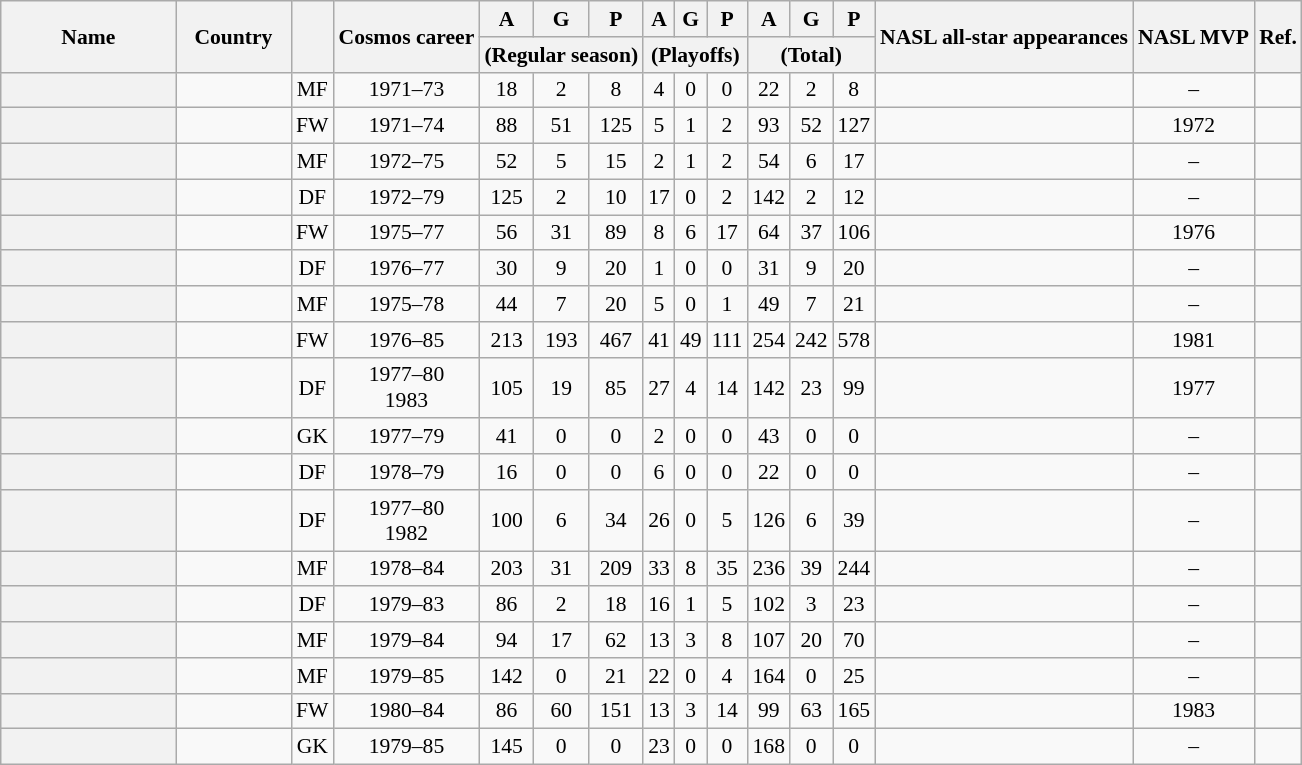<table class="wikitable sortable plainrowheaders" style="text-align: center; font-size:90%">
<tr>
<th rowspan=2 scope=col width= 110px>Name</th>
<th rowspan=2 scope=col width= 70px>Country</th>
<th rowspan=2 scope=col></th>
<th rowspan=2 scope=col>Cosmos career</th>
<th scope=col>A</th>
<th scope=col>G</th>
<th scope=col>P</th>
<th scope=col>A</th>
<th scope=col>G</th>
<th scope=col>P</th>
<th scope=col>A</th>
<th scope=col>G</th>
<th scope=col>P</th>
<th rowspan=2 scope=col>NASL all-star appearances</th>
<th rowspan=2 scope=col>NASL MVP</th>
<th class="unsortable" rowspan=2 scope=col>Ref.</th>
</tr>
<tr class="unsortable">
<th colspan=3 scope=col>(Regular season)</th>
<th colspan=3 scope=col>(Playoffs)</th>
<th colspan=3 scope=col>(Total)</th>
</tr>
<tr>
<th scope=row align=left></th>
<td align=left></td>
<td>MF</td>
<td>1971–73</td>
<td>18</td>
<td>2</td>
<td>8</td>
<td>4</td>
<td>0</td>
<td>0</td>
<td>22</td>
<td>2</td>
<td>8</td>
<td></td>
<td>–</td>
<td></td>
</tr>
<tr>
<th scope=row align=left></th>
<td align=left></td>
<td>FW</td>
<td>1971–74</td>
<td>88</td>
<td>51</td>
<td>125</td>
<td>5</td>
<td>1</td>
<td>2</td>
<td>93</td>
<td>52</td>
<td>127</td>
<td></td>
<td>1972</td>
<td></td>
</tr>
<tr>
<th scope=row align=left></th>
<td align=left></td>
<td>MF</td>
<td>1972–75</td>
<td>52</td>
<td>5</td>
<td>15</td>
<td>2</td>
<td>1</td>
<td>2</td>
<td>54</td>
<td>6</td>
<td>17</td>
<td></td>
<td>–</td>
<td></td>
</tr>
<tr>
<th scope=row align=left></th>
<td align=left></td>
<td>DF</td>
<td>1972–79</td>
<td>125</td>
<td>2</td>
<td>10</td>
<td>17</td>
<td>0</td>
<td>2</td>
<td>142</td>
<td>2</td>
<td>12</td>
<td></td>
<td>–</td>
<td></td>
</tr>
<tr>
<th scope=row align=left></th>
<td align=left></td>
<td>FW</td>
<td>1975–77</td>
<td>56</td>
<td>31</td>
<td>89</td>
<td>8</td>
<td>6</td>
<td>17</td>
<td>64</td>
<td>37</td>
<td>106</td>
<td></td>
<td>1976</td>
<td></td>
</tr>
<tr>
<th scope=row align=left></th>
<td align=left></td>
<td>DF</td>
<td>1976–77</td>
<td>30</td>
<td>9</td>
<td>20</td>
<td>1</td>
<td>0</td>
<td>0</td>
<td>31</td>
<td>9</td>
<td>20</td>
<td></td>
<td>–</td>
<td></td>
</tr>
<tr>
<th scope=row align=left></th>
<td align=left></td>
<td>MF</td>
<td>1975–78</td>
<td>44</td>
<td>7</td>
<td>20</td>
<td>5</td>
<td>0</td>
<td>1</td>
<td>49</td>
<td>7</td>
<td>21</td>
<td></td>
<td>–</td>
<td></td>
</tr>
<tr>
<th scope=row align=left></th>
<td align=left></td>
<td>FW</td>
<td>1976–85</td>
<td>213</td>
<td>193</td>
<td>467</td>
<td>41</td>
<td>49</td>
<td>111</td>
<td>254</td>
<td>242</td>
<td>578</td>
<td></td>
<td>1981</td>
<td></td>
</tr>
<tr>
<th scope=row align=left></th>
<td align=left></td>
<td>DF</td>
<td>1977–80<br>1983</td>
<td>105</td>
<td>19</td>
<td>85</td>
<td>27</td>
<td>4</td>
<td>14</td>
<td>142</td>
<td>23</td>
<td>99</td>
<td></td>
<td>1977</td>
<td></td>
</tr>
<tr>
<th scope=row align=left></th>
<td align=left></td>
<td>GK</td>
<td>1977–79</td>
<td>41</td>
<td>0</td>
<td>0</td>
<td>2</td>
<td>0</td>
<td>0</td>
<td>43</td>
<td>0</td>
<td>0</td>
<td></td>
<td>–</td>
<td></td>
</tr>
<tr>
<th scope=row align=left></th>
<td align=left></td>
<td>DF</td>
<td>1978–79</td>
<td>16</td>
<td>0</td>
<td>0</td>
<td>6</td>
<td>0</td>
<td>0</td>
<td>22</td>
<td>0</td>
<td>0</td>
<td></td>
<td>–</td>
<td></td>
</tr>
<tr>
<th scope=row align=left></th>
<td align=left></td>
<td>DF</td>
<td>1977–80<br>1982</td>
<td>100</td>
<td>6</td>
<td>34</td>
<td>26</td>
<td>0</td>
<td>5</td>
<td>126</td>
<td>6</td>
<td>39</td>
<td></td>
<td>–</td>
<td></td>
</tr>
<tr>
<th scope=row align=left></th>
<td align=left></td>
<td>MF</td>
<td>1978–84</td>
<td>203</td>
<td>31</td>
<td>209</td>
<td>33</td>
<td>8</td>
<td>35</td>
<td>236</td>
<td>39</td>
<td>244</td>
<td></td>
<td>–</td>
<td></td>
</tr>
<tr>
<th scope=row align=left></th>
<td align=left></td>
<td>DF</td>
<td>1979–83</td>
<td>86</td>
<td>2</td>
<td>18</td>
<td>16</td>
<td>1</td>
<td>5</td>
<td>102</td>
<td>3</td>
<td>23</td>
<td></td>
<td>–</td>
<td></td>
</tr>
<tr>
<th scope=row align=left></th>
<td align=left></td>
<td>MF</td>
<td>1979–84</td>
<td>94</td>
<td>17</td>
<td>62</td>
<td>13</td>
<td>3</td>
<td>8</td>
<td>107</td>
<td>20</td>
<td>70</td>
<td></td>
<td>–</td>
<td></td>
</tr>
<tr>
<th scope=row align=left></th>
<td align=left></td>
<td>MF</td>
<td>1979–85</td>
<td>142</td>
<td>0</td>
<td>21</td>
<td>22</td>
<td>0</td>
<td>4</td>
<td>164</td>
<td>0</td>
<td>25</td>
<td></td>
<td>–</td>
<td></td>
</tr>
<tr>
<th scope=row align=left></th>
<td align=left></td>
<td>FW</td>
<td>1980–84</td>
<td>86</td>
<td>60</td>
<td>151</td>
<td>13</td>
<td>3</td>
<td>14</td>
<td>99</td>
<td>63</td>
<td>165</td>
<td></td>
<td>1983</td>
<td></td>
</tr>
<tr>
<th scope=row align=left></th>
<td align=left></td>
<td>GK</td>
<td>1979–85</td>
<td>145</td>
<td>0</td>
<td>0</td>
<td>23</td>
<td>0</td>
<td>0</td>
<td>168</td>
<td>0</td>
<td>0</td>
<td></td>
<td>–</td>
<td></td>
</tr>
</table>
